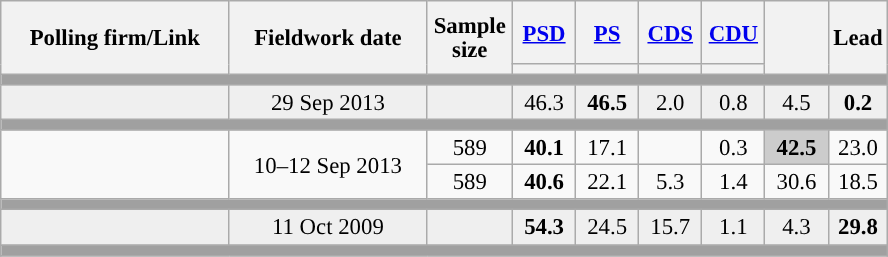<table class="wikitable collapsible sortable" style="text-align:center; font-size:95%; line-height:16px;">
<tr style="height:42px;">
<th style="width:145px;" rowspan="2">Polling firm/Link</th>
<th style="width:125px;" rowspan="2">Fieldwork date</th>
<th class="unsortable" style="width:50px;" rowspan="2">Sample size</th>
<th class="unsortable" style="width:35px;"><a href='#'>PSD</a></th>
<th class="unsortable" style="width:35px;"><a href='#'>PS</a></th>
<th class="unsortable" style="width:35px;"><a href='#'>CDS</a></th>
<th class="unsortable" style="width:35px;"><a href='#'>CDU</a></th>
<th class="unsortable" style="width:35px;" rowspan="2"></th>
<th class="unsortable" style="width:30px;" rowspan="2">Lead</th>
</tr>
<tr>
<th class="unsortable" style="color:inherit;background:"></th>
<th class="unsortable" style="color:inherit;background:"></th>
<th class="unsortable" style="color:inherit;background:"></th>
<th class="unsortable" style="color:inherit;background:"></th>
</tr>
<tr>
<td colspan="13" style="background:#A0A0A0"></td>
</tr>
<tr style="background:#EFEFEF;">
<td><strong></strong></td>
<td data-sort-value="2019-10-06">29 Sep 2013</td>
<td></td>
<td>46.3<br></td>
<td><strong>46.5</strong><br></td>
<td>2.0<br></td>
<td>0.8<br></td>
<td>4.5</td>
<td style="background:"><strong>0.2</strong></td>
</tr>
<tr>
<td colspan="13" style="background:#A0A0A0"></td>
</tr>
<tr>
<td rowspan="2" align="center"></td>
<td rowspan="2" align="center">10–12 Sep 2013</td>
<td>589</td>
<td align="center" ><strong>40.1</strong></td>
<td align="center">17.1</td>
<td></td>
<td align="center">0.3</td>
<td align="center" style="background:#cccccc"><strong>42.5</strong></td>
<td style="background:">23.0</td>
</tr>
<tr>
<td>589</td>
<td align="center" ><strong>40.6</strong></td>
<td align="center">22.1</td>
<td align="center">5.3</td>
<td align="center">1.4</td>
<td align="center">30.6</td>
<td style="background:">18.5</td>
</tr>
<tr>
<td colspan="13" style="background:#A0A0A0"></td>
</tr>
<tr style="background:#EFEFEF;">
<td><strong></strong></td>
<td data-sort-value="2019-10-06">11 Oct 2009</td>
<td></td>
<td><strong>54.3</strong><br></td>
<td>24.5<br></td>
<td>15.7<br></td>
<td>1.1<br></td>
<td>4.3</td>
<td style="background:"><strong>29.8</strong></td>
</tr>
<tr>
<td colspan="13" style="background:#A0A0A0"></td>
</tr>
<tr>
</tr>
</table>
